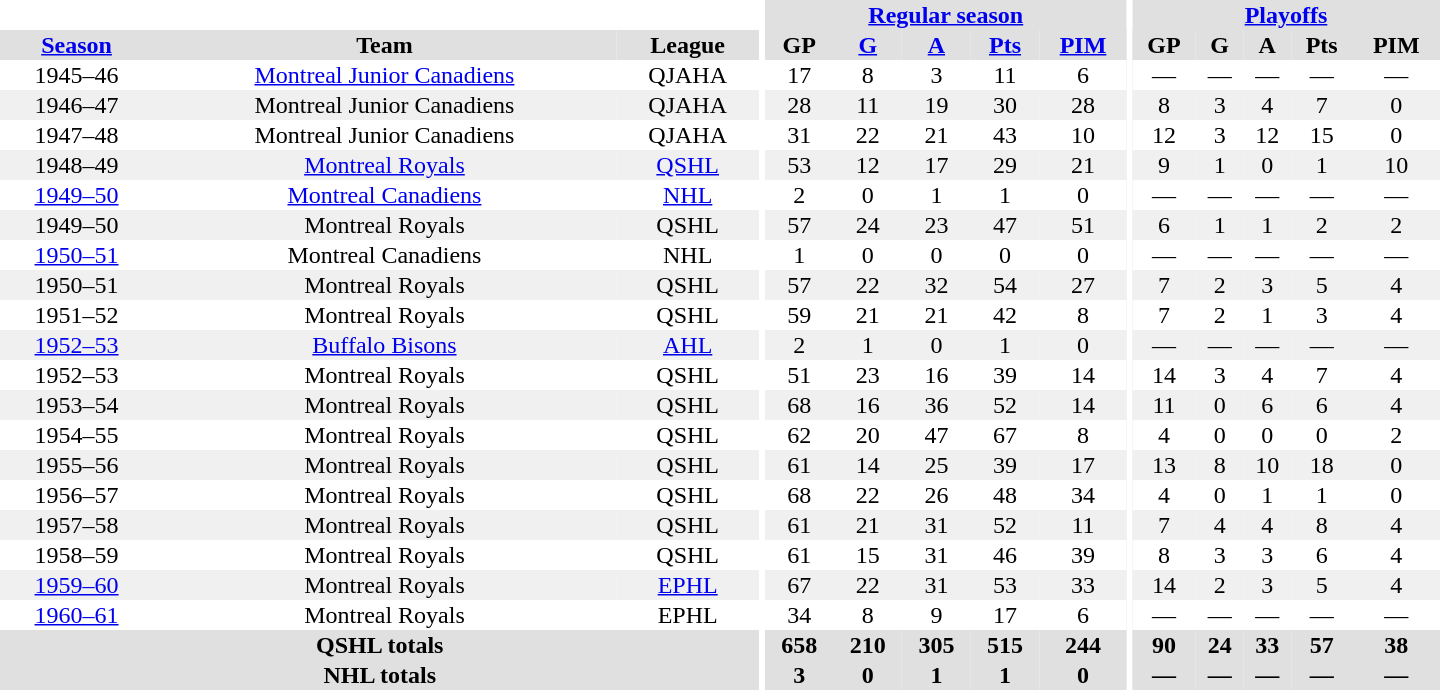<table border="0" cellpadding="1" cellspacing="0" style="text-align:center; width:60em">
<tr bgcolor="#e0e0e0">
<th colspan="3" bgcolor="#ffffff"></th>
<th rowspan="100" bgcolor="#ffffff"></th>
<th colspan="5"><a href='#'>Regular season</a></th>
<th rowspan="100" bgcolor="#ffffff"></th>
<th colspan="5"><a href='#'>Playoffs</a></th>
</tr>
<tr bgcolor="#e0e0e0">
<th><a href='#'>Season</a></th>
<th>Team</th>
<th>League</th>
<th>GP</th>
<th><a href='#'>G</a></th>
<th><a href='#'>A</a></th>
<th><a href='#'>Pts</a></th>
<th><a href='#'>PIM</a></th>
<th>GP</th>
<th>G</th>
<th>A</th>
<th>Pts</th>
<th>PIM</th>
</tr>
<tr>
<td>1945–46</td>
<td><a href='#'>Montreal Junior Canadiens</a></td>
<td>QJAHA</td>
<td>17</td>
<td>8</td>
<td>3</td>
<td>11</td>
<td>6</td>
<td>—</td>
<td>—</td>
<td>—</td>
<td>—</td>
<td>—</td>
</tr>
<tr bgcolor="#f0f0f0">
<td>1946–47</td>
<td>Montreal Junior Canadiens</td>
<td>QJAHA</td>
<td>28</td>
<td>11</td>
<td>19</td>
<td>30</td>
<td>28</td>
<td>8</td>
<td>3</td>
<td>4</td>
<td>7</td>
<td>0</td>
</tr>
<tr>
<td>1947–48</td>
<td>Montreal Junior Canadiens</td>
<td>QJAHA</td>
<td>31</td>
<td>22</td>
<td>21</td>
<td>43</td>
<td>10</td>
<td>12</td>
<td>3</td>
<td>12</td>
<td>15</td>
<td>0</td>
</tr>
<tr bgcolor="#f0f0f0">
<td>1948–49</td>
<td><a href='#'>Montreal Royals</a></td>
<td><a href='#'>QSHL</a></td>
<td>53</td>
<td>12</td>
<td>17</td>
<td>29</td>
<td>21</td>
<td>9</td>
<td>1</td>
<td>0</td>
<td>1</td>
<td>10</td>
</tr>
<tr>
<td><a href='#'>1949–50</a></td>
<td><a href='#'>Montreal Canadiens</a></td>
<td><a href='#'>NHL</a></td>
<td>2</td>
<td>0</td>
<td>1</td>
<td>1</td>
<td>0</td>
<td>—</td>
<td>—</td>
<td>—</td>
<td>—</td>
<td>—</td>
</tr>
<tr bgcolor="#f0f0f0">
<td>1949–50</td>
<td>Montreal Royals</td>
<td>QSHL</td>
<td>57</td>
<td>24</td>
<td>23</td>
<td>47</td>
<td>51</td>
<td>6</td>
<td>1</td>
<td>1</td>
<td>2</td>
<td>2</td>
</tr>
<tr>
<td><a href='#'>1950–51</a></td>
<td>Montreal Canadiens</td>
<td>NHL</td>
<td>1</td>
<td>0</td>
<td>0</td>
<td>0</td>
<td>0</td>
<td>—</td>
<td>—</td>
<td>—</td>
<td>—</td>
<td>—</td>
</tr>
<tr bgcolor="#f0f0f0">
<td>1950–51</td>
<td>Montreal Royals</td>
<td>QSHL</td>
<td>57</td>
<td>22</td>
<td>32</td>
<td>54</td>
<td>27</td>
<td>7</td>
<td>2</td>
<td>3</td>
<td>5</td>
<td>4</td>
</tr>
<tr>
<td>1951–52</td>
<td>Montreal Royals</td>
<td>QSHL</td>
<td>59</td>
<td>21</td>
<td>21</td>
<td>42</td>
<td>8</td>
<td>7</td>
<td>2</td>
<td>1</td>
<td>3</td>
<td>4</td>
</tr>
<tr bgcolor="#f0f0f0">
<td><a href='#'>1952–53</a></td>
<td><a href='#'>Buffalo Bisons</a></td>
<td><a href='#'>AHL</a></td>
<td>2</td>
<td>1</td>
<td>0</td>
<td>1</td>
<td>0</td>
<td>—</td>
<td>—</td>
<td>—</td>
<td>—</td>
<td>—</td>
</tr>
<tr>
<td>1952–53</td>
<td>Montreal Royals</td>
<td>QSHL</td>
<td>51</td>
<td>23</td>
<td>16</td>
<td>39</td>
<td>14</td>
<td>14</td>
<td>3</td>
<td>4</td>
<td>7</td>
<td>4</td>
</tr>
<tr bgcolor="#f0f0f0">
<td>1953–54</td>
<td>Montreal Royals</td>
<td>QSHL</td>
<td>68</td>
<td>16</td>
<td>36</td>
<td>52</td>
<td>14</td>
<td>11</td>
<td>0</td>
<td>6</td>
<td>6</td>
<td>4</td>
</tr>
<tr>
<td>1954–55</td>
<td>Montreal Royals</td>
<td>QSHL</td>
<td>62</td>
<td>20</td>
<td>47</td>
<td>67</td>
<td>8</td>
<td>4</td>
<td>0</td>
<td>0</td>
<td>0</td>
<td>2</td>
</tr>
<tr bgcolor="#f0f0f0">
<td>1955–56</td>
<td>Montreal Royals</td>
<td>QSHL</td>
<td>61</td>
<td>14</td>
<td>25</td>
<td>39</td>
<td>17</td>
<td>13</td>
<td>8</td>
<td>10</td>
<td>18</td>
<td>0</td>
</tr>
<tr>
<td>1956–57</td>
<td>Montreal Royals</td>
<td>QSHL</td>
<td>68</td>
<td>22</td>
<td>26</td>
<td>48</td>
<td>34</td>
<td>4</td>
<td>0</td>
<td>1</td>
<td>1</td>
<td>0</td>
</tr>
<tr bgcolor="#f0f0f0">
<td>1957–58</td>
<td>Montreal Royals</td>
<td>QSHL</td>
<td>61</td>
<td>21</td>
<td>31</td>
<td>52</td>
<td>11</td>
<td>7</td>
<td>4</td>
<td>4</td>
<td>8</td>
<td>4</td>
</tr>
<tr>
<td>1958–59</td>
<td>Montreal Royals</td>
<td>QSHL</td>
<td>61</td>
<td>15</td>
<td>31</td>
<td>46</td>
<td>39</td>
<td>8</td>
<td>3</td>
<td>3</td>
<td>6</td>
<td>4</td>
</tr>
<tr bgcolor="#f0f0f0">
<td><a href='#'>1959–60</a></td>
<td>Montreal Royals</td>
<td><a href='#'>EPHL</a></td>
<td>67</td>
<td>22</td>
<td>31</td>
<td>53</td>
<td>33</td>
<td>14</td>
<td>2</td>
<td>3</td>
<td>5</td>
<td>4</td>
</tr>
<tr>
<td><a href='#'>1960–61</a></td>
<td>Montreal Royals</td>
<td>EPHL</td>
<td>34</td>
<td>8</td>
<td>9</td>
<td>17</td>
<td>6</td>
<td>—</td>
<td>—</td>
<td>—</td>
<td>—</td>
<td>—</td>
</tr>
<tr bgcolor="#e0e0e0">
<th colspan="3">QSHL totals</th>
<th>658</th>
<th>210</th>
<th>305</th>
<th>515</th>
<th>244</th>
<th>90</th>
<th>24</th>
<th>33</th>
<th>57</th>
<th>38</th>
</tr>
<tr bgcolor="#e0e0e0">
<th colspan="3">NHL totals</th>
<th>3</th>
<th>0</th>
<th>1</th>
<th>1</th>
<th>0</th>
<th>—</th>
<th>—</th>
<th>—</th>
<th>—</th>
<th>—</th>
</tr>
</table>
